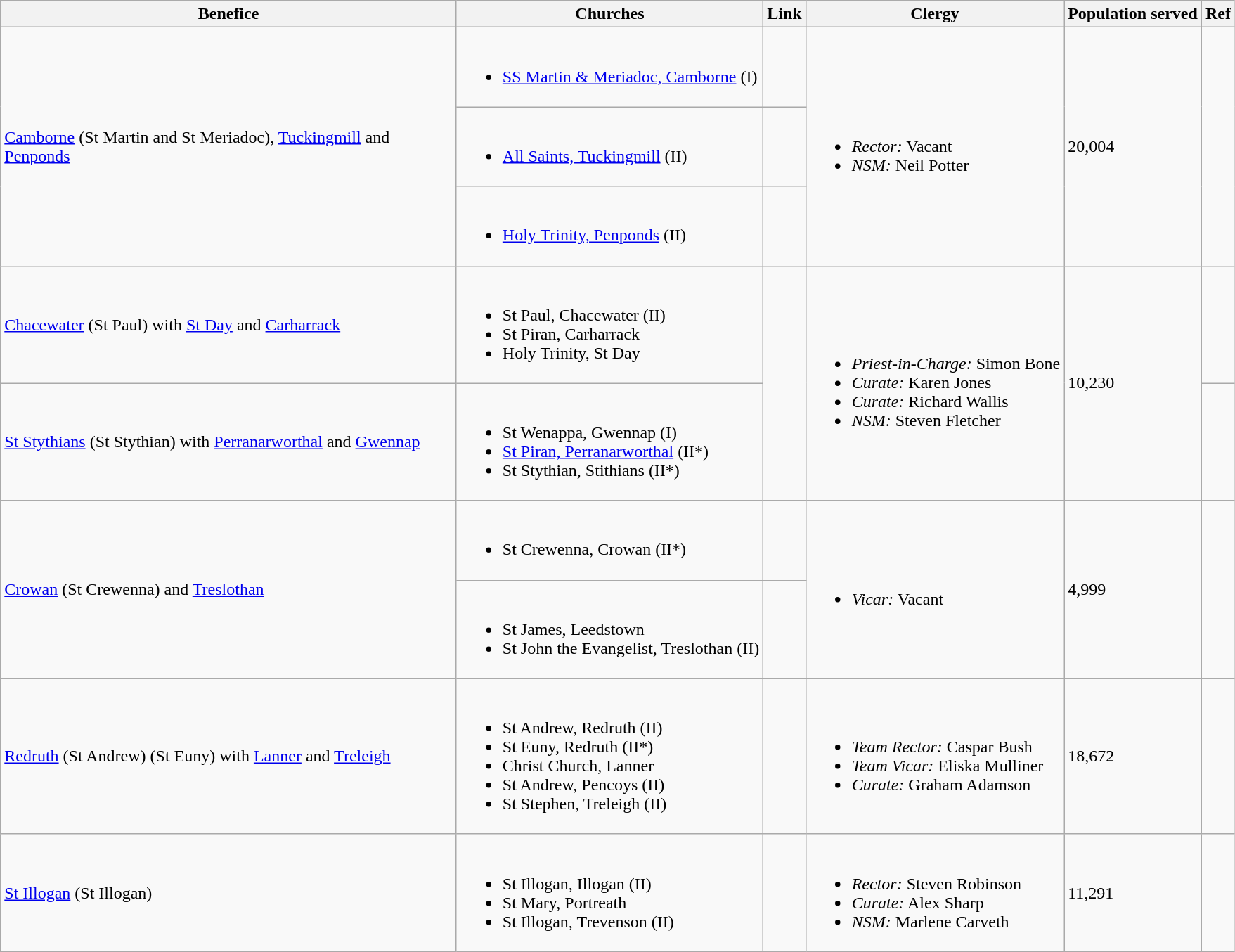<table class="wikitable">
<tr>
<th width="425">Benefice</th>
<th>Churches</th>
<th>Link</th>
<th>Clergy</th>
<th>Population served</th>
<th>Ref</th>
</tr>
<tr>
<td rowspan="3"><a href='#'>Camborne</a> (St Martin and St Meriadoc), <a href='#'>Tuckingmill</a> and <a href='#'>Penponds</a></td>
<td><br><ul><li><a href='#'>SS Martin & Meriadoc, Camborne</a> (I)</li></ul></td>
<td></td>
<td rowspan="3"><br><ul><li><em>Rector:</em> Vacant</li><li><em>NSM:</em> Neil Potter</li></ul></td>
<td rowspan="3">20,004</td>
<td rowspan="3"></td>
</tr>
<tr>
<td><br><ul><li><a href='#'>All Saints, Tuckingmill</a> (II)</li></ul></td>
<td> </td>
</tr>
<tr>
<td><br><ul><li><a href='#'>Holy Trinity, Penponds</a> (II)</li></ul></td>
<td></td>
</tr>
<tr>
<td><a href='#'>Chacewater</a> (St Paul) with <a href='#'>St Day</a> and <a href='#'>Carharrack</a></td>
<td><br><ul><li>St Paul, Chacewater (II)</li><li>St Piran, Carharrack</li><li>Holy Trinity, St Day</li></ul></td>
<td rowspan="2"></td>
<td rowspan="2"><br><ul><li><em>Priest-in-Charge:</em> Simon Bone</li><li><em>Curate:</em> Karen Jones</li><li><em>Curate:</em> Richard Wallis</li><li><em>NSM:</em> Steven Fletcher</li></ul></td>
<td rowspan="2">10,230</td>
<td></td>
</tr>
<tr>
<td><a href='#'>St Stythians</a> (St Stythian) with <a href='#'>Perranarworthal</a> and <a href='#'>Gwennap</a></td>
<td><br><ul><li>St Wenappa, Gwennap (I)</li><li><a href='#'>St Piran, Perranarworthal</a> (II*)</li><li>St Stythian, Stithians (II*)</li></ul></td>
<td></td>
</tr>
<tr>
<td rowspan="2"><a href='#'>Crowan</a> (St Crewenna) and <a href='#'>Treslothan</a></td>
<td><br><ul><li>St Crewenna, Crowan (II*)</li></ul></td>
<td></td>
<td rowspan="2"><br><ul><li><em>Vicar:</em> Vacant</li></ul></td>
<td rowspan="2">4,999</td>
<td rowspan="2"></td>
</tr>
<tr>
<td><br><ul><li>St James, Leedstown</li><li>St John the Evangelist, Treslothan (II)</li></ul></td>
<td></td>
</tr>
<tr>
<td><a href='#'>Redruth</a> (St Andrew) (St Euny) with <a href='#'>Lanner</a> and <a href='#'>Treleigh</a></td>
<td><br><ul><li>St Andrew, Redruth (II)</li><li>St Euny, Redruth (II*)</li><li>Christ Church, Lanner</li><li>St Andrew, Pencoys (II)</li><li>St Stephen, Treleigh (II)</li></ul></td>
<td></td>
<td><br><ul><li><em>Team Rector:</em> Caspar Bush</li><li><em>Team Vicar:</em> Eliska Mulliner</li><li><em>Curate:</em> Graham Adamson</li></ul></td>
<td>18,672</td>
<td></td>
</tr>
<tr>
<td><a href='#'>St Illogan</a> (St Illogan)</td>
<td><br><ul><li>St Illogan, Illogan (II)</li><li>St Mary, Portreath</li><li>St Illogan, Trevenson (II)</li></ul></td>
<td></td>
<td><br><ul><li><em>Rector:</em> Steven Robinson</li><li><em>Curate:</em> Alex Sharp</li><li><em>NSM:</em> Marlene Carveth</li></ul></td>
<td>11,291</td>
<td></td>
</tr>
</table>
